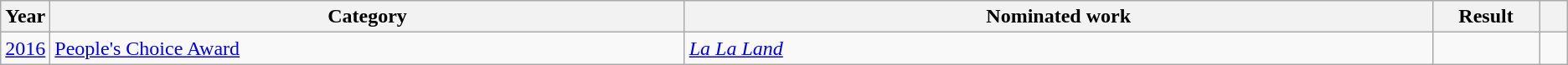<table class=wikitable>
<tr>
<th scope="col" style="width:1em;">Year</th>
<th scope="col" style="width:33em;">Category</th>
<th scope="col" style="width:39em;">Nominated work</th>
<th scope="col" style="width:5em;">Result</th>
<th scope="col" style="width:1em;"></th>
</tr>
<tr>
<td><a href='#'>2016</a></td>
<td><a href='#'>People's Choice Award</a></td>
<td><em><a href='#'>La La Land</a></em></td>
<td></td>
<td></td>
</tr>
</table>
